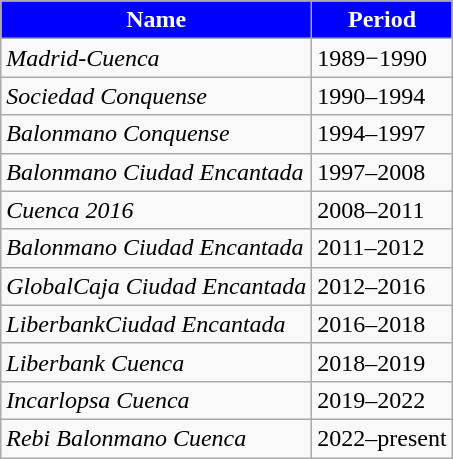<table class="wikitable" style="text-align: left">
<tr>
<th style="color:#FFFFFF; background:#0000FF">Name</th>
<th style="color:#FFFFFF; background:#0000FF">Period</th>
</tr>
<tr>
<td align=left><em>Madrid-Cuenca</em></td>
<td>1989−1990</td>
</tr>
<tr>
<td align=left><em>Sociedad Conquense</em></td>
<td>1990–1994</td>
</tr>
<tr>
<td align=left><em>Balonmano Conquense</em></td>
<td>1994–1997</td>
</tr>
<tr>
<td align=left><em>Balonmano Ciudad Encantada</em></td>
<td>1997–2008</td>
</tr>
<tr>
<td align=left><em>Cuenca 2016</em></td>
<td>2008–2011</td>
</tr>
<tr>
<td align=left><em>Balonmano Ciudad Encantada</em></td>
<td>2011–2012</td>
</tr>
<tr>
<td align=left><em>GlobalCaja Ciudad Encantada</em></td>
<td>2012–2016</td>
</tr>
<tr>
<td align=left><em>LiberbankCiudad Encantada</em></td>
<td>2016–2018</td>
</tr>
<tr>
<td align=left><em>Liberbank Cuenca</em></td>
<td>2018–2019</td>
</tr>
<tr>
<td align=left><em>Incarlopsa Cuenca</em></td>
<td>2019–2022</td>
</tr>
<tr>
<td align=left><em>Rebi Balonmano Cuenca</em></td>
<td>2022–present</td>
</tr>
</table>
